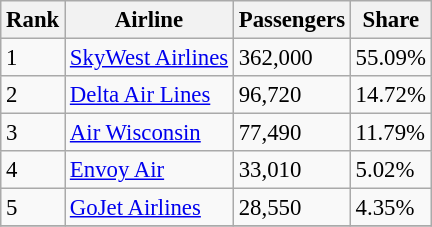<table class="wikitable sortable" style="font-size: 95%">
<tr>
<th>Rank</th>
<th>Airline</th>
<th>Passengers</th>
<th>Share</th>
</tr>
<tr>
<td>1</td>
<td><a href='#'>SkyWest Airlines</a></td>
<td>362,000</td>
<td>55.09%</td>
</tr>
<tr>
<td>2</td>
<td><a href='#'>Delta Air Lines</a></td>
<td>96,720</td>
<td>14.72%</td>
</tr>
<tr>
<td>3</td>
<td><a href='#'>Air Wisconsin</a></td>
<td>77,490</td>
<td>11.79%</td>
</tr>
<tr>
<td>4</td>
<td><a href='#'>Envoy Air</a></td>
<td>33,010</td>
<td>5.02%</td>
</tr>
<tr>
<td>5</td>
<td><a href='#'>GoJet Airlines</a></td>
<td>28,550</td>
<td>4.35%</td>
</tr>
<tr>
</tr>
</table>
